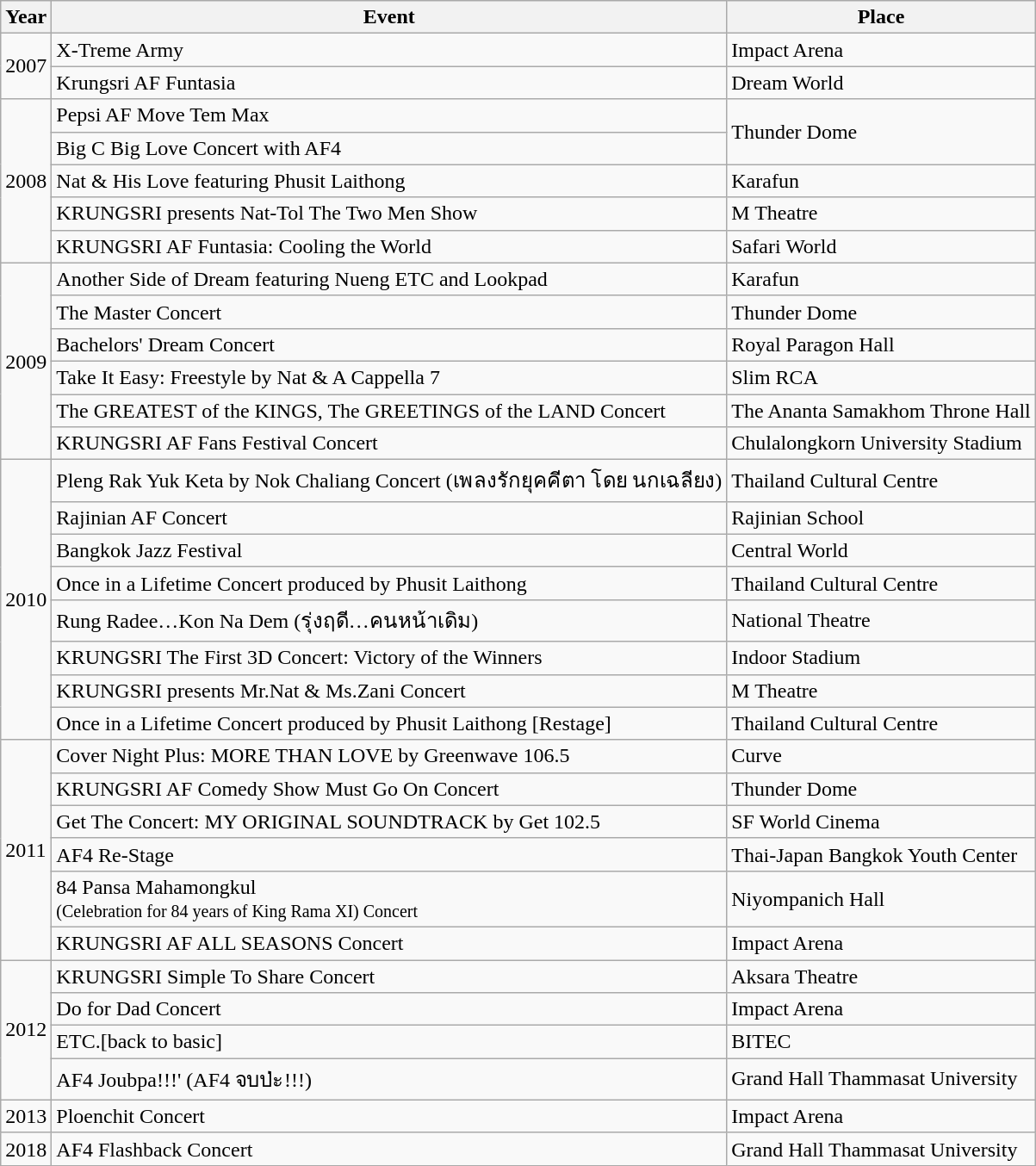<table class="wikitable">
<tr>
<th>Year</th>
<th>Event</th>
<th>Place</th>
</tr>
<tr>
<td rowspan="2">2007</td>
<td>X-Treme Army</td>
<td>Impact Arena</td>
</tr>
<tr>
<td>Krungsri AF Funtasia</td>
<td>Dream World</td>
</tr>
<tr>
<td rowspan="5">2008</td>
<td>Pepsi AF Move Tem Max</td>
<td rowspan="2">Thunder Dome</td>
</tr>
<tr>
<td>Big C Big Love Concert with AF4</td>
</tr>
<tr>
<td>Nat & His Love featuring Phusit Laithong</td>
<td>Karafun</td>
</tr>
<tr>
<td>KRUNGSRI presents Nat-Tol The Two Men Show</td>
<td>M Theatre</td>
</tr>
<tr>
<td>KRUNGSRI AF Funtasia: Cooling the World</td>
<td>Safari World</td>
</tr>
<tr>
<td rowspan="6">2009</td>
<td>Another Side of Dream featuring Nueng ETC and Lookpad</td>
<td>Karafun</td>
</tr>
<tr>
<td>The Master Concert</td>
<td>Thunder Dome</td>
</tr>
<tr>
<td>Bachelors' Dream Concert</td>
<td>Royal Paragon Hall</td>
</tr>
<tr>
<td>Take It Easy: Freestyle by Nat & A Cappella 7</td>
<td>Slim RCA</td>
</tr>
<tr>
<td>The GREATEST of the KINGS, The GREETINGS of the LAND Concert</td>
<td>The Ananta Samakhom Throne Hall</td>
</tr>
<tr>
<td>KRUNGSRI AF Fans Festival Concert</td>
<td>Chulalongkorn University Stadium</td>
</tr>
<tr>
<td rowspan="8">2010</td>
<td>Pleng Rak Yuk Keta by Nok Chaliang Concert (เพลงรักยุคคีตา โดย นกเฉลียง)</td>
<td>Thailand Cultural Centre</td>
</tr>
<tr>
<td>Rajinian AF Concert</td>
<td>Rajinian School</td>
</tr>
<tr>
<td>Bangkok Jazz Festival</td>
<td>Central World</td>
</tr>
<tr>
<td>Once in a Lifetime Concert produced by Phusit Laithong</td>
<td>Thailand Cultural Centre</td>
</tr>
<tr>
<td>Rung Radee…Kon Na Dem (รุ่งฤดี…คนหน้าเดิม)</td>
<td>National Theatre</td>
</tr>
<tr>
<td>KRUNGSRI The First 3D Concert: Victory of the Winners</td>
<td>Indoor Stadium</td>
</tr>
<tr>
<td>KRUNGSRI presents Mr.Nat & Ms.Zani Concert</td>
<td>M Theatre</td>
</tr>
<tr>
<td>Once in a Lifetime Concert produced by Phusit Laithong [Restage]</td>
<td>Thailand Cultural Centre</td>
</tr>
<tr>
<td rowspan="6">2011</td>
<td>Cover Night Plus: MORE THAN LOVE by Greenwave 106.5</td>
<td>Curve</td>
</tr>
<tr>
<td>KRUNGSRI AF Comedy Show Must Go On Concert</td>
<td>Thunder Dome</td>
</tr>
<tr>
<td>Get The Concert: MY ORIGINAL SOUNDTRACK by Get 102.5</td>
<td>SF World Cinema</td>
</tr>
<tr>
<td>AF4 Re-Stage</td>
<td>Thai-Japan Bangkok Youth Center</td>
</tr>
<tr>
<td>84 Pansa Mahamongkul<br><small>(Celebration for 84 years of King Rama XI) Concert</small></td>
<td>Niyompanich Hall</td>
</tr>
<tr>
<td>KRUNGSRI AF ALL SEASONS Concert</td>
<td>Impact Arena</td>
</tr>
<tr>
<td rowspan="4">2012</td>
<td>KRUNGSRI Simple To Share Concert</td>
<td>Aksara Theatre</td>
</tr>
<tr>
<td>Do for Dad Concert</td>
<td>Impact Arena</td>
</tr>
<tr>
<td>ETC.[back to basic]</td>
<td>BITEC</td>
</tr>
<tr>
<td>AF4 Joubpa!!!' (AF4 จบป่ะ!!!)</td>
<td>Grand Hall Thammasat University</td>
</tr>
<tr>
<td>2013</td>
<td>Ploenchit Concert</td>
<td>Impact Arena</td>
</tr>
<tr>
<td>2018</td>
<td>AF4 Flashback Concert</td>
<td>Grand Hall Thammasat University</td>
</tr>
</table>
